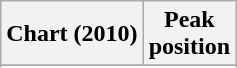<table class="wikitable sortable plainrowheaders" style="text-align:center">
<tr>
<th scope="col">Chart (2010)</th>
<th scope="col">Peak<br> position</th>
</tr>
<tr>
</tr>
<tr>
</tr>
<tr>
</tr>
<tr>
</tr>
<tr>
</tr>
<tr>
</tr>
</table>
